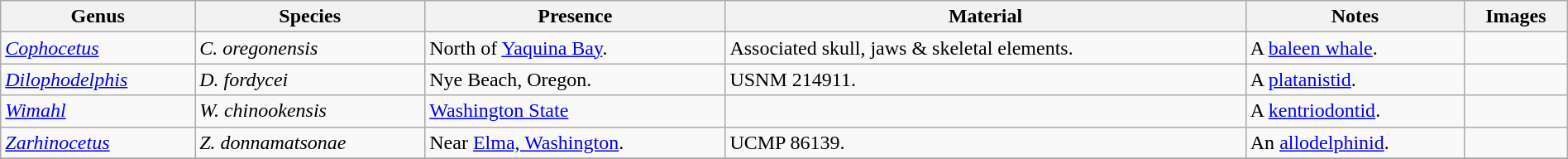<table class="wikitable"  style="margin:auto; width:100%;">
<tr>
<th>Genus</th>
<th>Species</th>
<th>Presence</th>
<th><strong>Material</strong></th>
<th>Notes</th>
<th>Images</th>
</tr>
<tr>
<td><em><a href='#'>Cophocetus</a></em></td>
<td><em>C. oregonensis</em></td>
<td>North of <a href='#'>Yaquina Bay</a>.</td>
<td>Associated skull, jaws & skeletal elements.</td>
<td>A <a href='#'>baleen whale</a>.</td>
<td></td>
</tr>
<tr>
<td><em><a href='#'>Dilophodelphis</a></em></td>
<td><em>D. fordycei</em></td>
<td>Nye Beach, Oregon.</td>
<td>USNM 214911.</td>
<td>A <a href='#'>platanistid</a>.</td>
<td></td>
</tr>
<tr>
<td><em><a href='#'>Wimahl</a></em></td>
<td><em>W. chinookensis</em></td>
<td><a href='#'>Washington State</a></td>
<td></td>
<td>A <a href='#'>kentriodontid</a>.</td>
<td></td>
</tr>
<tr>
<td><em><a href='#'>Zarhinocetus</a></em></td>
<td><em>Z. donnamatsonae</em></td>
<td>Near <a href='#'>Elma, Washington</a>.</td>
<td>UCMP 86139.</td>
<td>An <a href='#'>allodelphinid</a>.</td>
<td></td>
</tr>
<tr>
</tr>
</table>
